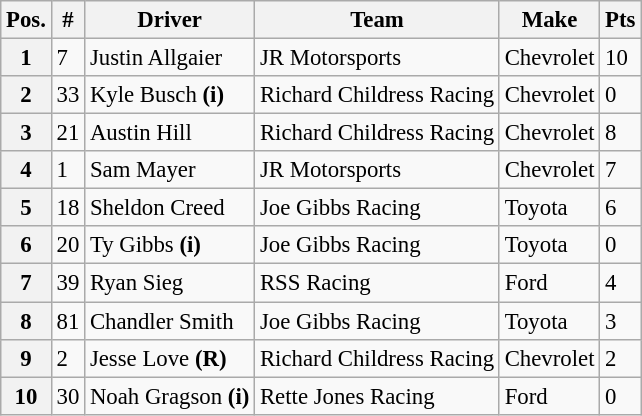<table class="wikitable" style="font-size:95%">
<tr>
<th>Pos.</th>
<th>#</th>
<th>Driver</th>
<th>Team</th>
<th>Make</th>
<th>Pts</th>
</tr>
<tr>
<th>1</th>
<td>7</td>
<td>Justin Allgaier</td>
<td>JR Motorsports</td>
<td>Chevrolet</td>
<td>10</td>
</tr>
<tr>
<th>2</th>
<td>33</td>
<td>Kyle Busch <strong>(i)</strong></td>
<td>Richard Childress Racing</td>
<td>Chevrolet</td>
<td>0</td>
</tr>
<tr>
<th>3</th>
<td>21</td>
<td>Austin Hill</td>
<td>Richard Childress Racing</td>
<td>Chevrolet</td>
<td>8</td>
</tr>
<tr>
<th>4</th>
<td>1</td>
<td>Sam Mayer</td>
<td>JR Motorsports</td>
<td>Chevrolet</td>
<td>7</td>
</tr>
<tr>
<th>5</th>
<td>18</td>
<td>Sheldon Creed</td>
<td>Joe Gibbs Racing</td>
<td>Toyota</td>
<td>6</td>
</tr>
<tr>
<th>6</th>
<td>20</td>
<td>Ty Gibbs <strong>(i)</strong></td>
<td>Joe Gibbs Racing</td>
<td>Toyota</td>
<td>0</td>
</tr>
<tr>
<th>7</th>
<td>39</td>
<td>Ryan Sieg</td>
<td>RSS Racing</td>
<td>Ford</td>
<td>4</td>
</tr>
<tr>
<th>8</th>
<td>81</td>
<td>Chandler Smith</td>
<td>Joe Gibbs Racing</td>
<td>Toyota</td>
<td>3</td>
</tr>
<tr>
<th>9</th>
<td>2</td>
<td>Jesse Love <strong>(R)</strong></td>
<td>Richard Childress Racing</td>
<td>Chevrolet</td>
<td>2</td>
</tr>
<tr>
<th>10</th>
<td>30</td>
<td>Noah Gragson <strong>(i)</strong></td>
<td>Rette Jones Racing</td>
<td>Ford</td>
<td>0</td>
</tr>
</table>
